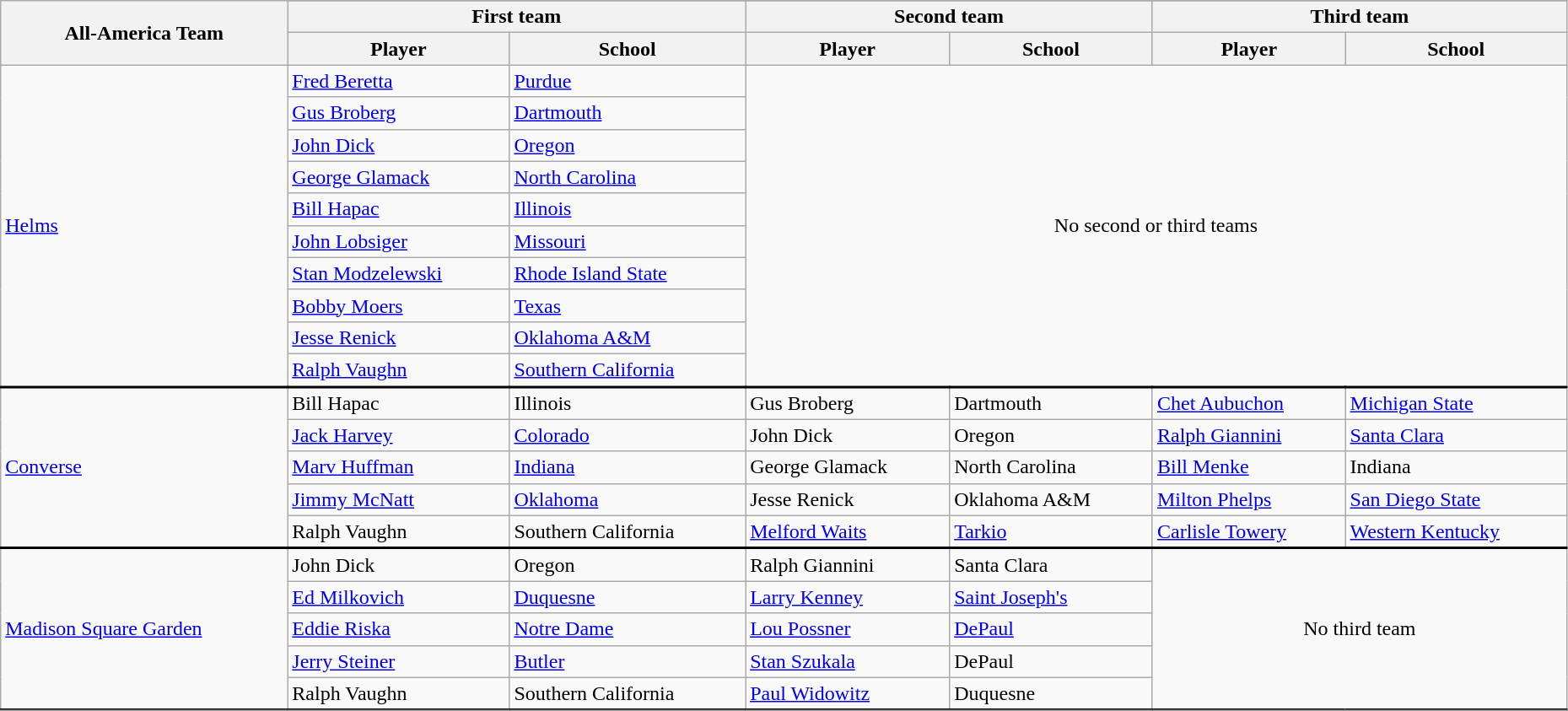<table class="wikitable" style="width:98%;">
<tr>
<th rowspan=3>All-America Team</th>
</tr>
<tr>
<th colspan=2>First team</th>
<th colspan=2>Second team</th>
<th colspan=2>Third team</th>
</tr>
<tr>
<th>Player</th>
<th>School</th>
<th>Player</th>
<th>School</th>
<th>Player</th>
<th>School</th>
</tr>
<tr>
<td rowspan=10><a href='#'>Helms</a></td>
<td><a href='#'>Fred Beretta</a></td>
<td><a href='#'>Purdue</a></td>
<td rowspan=10 colspan=6 align=center>No second or third teams</td>
</tr>
<tr>
<td><a href='#'>Gus Broberg</a></td>
<td><a href='#'>Dartmouth</a></td>
</tr>
<tr>
<td><a href='#'>John Dick</a></td>
<td><a href='#'>Oregon</a></td>
</tr>
<tr>
<td><a href='#'>George Glamack</a></td>
<td><a href='#'>North Carolina</a></td>
</tr>
<tr>
<td><a href='#'>Bill Hapac</a></td>
<td><a href='#'>Illinois</a></td>
</tr>
<tr>
<td><a href='#'>John Lobsiger</a></td>
<td><a href='#'>Missouri</a></td>
</tr>
<tr>
<td><a href='#'>Stan Modzelewski</a></td>
<td><a href='#'>Rhode Island State</a></td>
</tr>
<tr>
<td><a href='#'>Bobby Moers</a></td>
<td><a href='#'>Texas</a></td>
</tr>
<tr>
<td><a href='#'>Jesse Renick</a></td>
<td><a href='#'>Oklahoma A&M</a></td>
</tr>
<tr>
<td><a href='#'>Ralph Vaughn</a></td>
<td><a href='#'>Southern California</a></td>
</tr>
<tr style = "border-top:2px solid black;">
<td rowspan=5><a href='#'>Converse</a></td>
<td>Bill Hapac</td>
<td>Illinois</td>
<td>Gus Broberg</td>
<td>Dartmouth</td>
<td><a href='#'>Chet Aubuchon</a></td>
<td><a href='#'>Michigan State</a></td>
</tr>
<tr>
<td><a href='#'>Jack Harvey</a></td>
<td><a href='#'>Colorado</a></td>
<td>John Dick</td>
<td>Oregon</td>
<td><a href='#'>Ralph Giannini</a></td>
<td><a href='#'>Santa Clara</a></td>
</tr>
<tr>
<td><a href='#'>Marv Huffman</a></td>
<td><a href='#'>Indiana</a></td>
<td>George Glamack</td>
<td>North Carolina</td>
<td><a href='#'>Bill Menke</a></td>
<td>Indiana</td>
</tr>
<tr>
<td><a href='#'>Jimmy McNatt</a></td>
<td><a href='#'>Oklahoma</a></td>
<td>Jesse Renick</td>
<td>Oklahoma A&M</td>
<td><a href='#'>Milton Phelps</a></td>
<td><a href='#'>San Diego State</a></td>
</tr>
<tr>
<td>Ralph Vaughn</td>
<td>Southern California</td>
<td><a href='#'>Melford Waits</a></td>
<td><a href='#'>Tarkio</a></td>
<td><a href='#'>Carlisle Towery</a></td>
<td><a href='#'>Western Kentucky</a></td>
</tr>
<tr style = "border-top:2px solid black;">
<td rowspan=5><a href='#'>Madison Square Garden</a></td>
<td>John Dick</td>
<td>Oregon</td>
<td>Ralph Giannini</td>
<td>Santa Clara</td>
<td rowspan=5 colspan=3 align=center>No third team</td>
</tr>
<tr>
<td><a href='#'>Ed Milkovich</a></td>
<td><a href='#'>Duquesne</a></td>
<td><a href='#'>Larry Kenney</a></td>
<td><a href='#'>Saint Joseph's</a></td>
</tr>
<tr>
<td><a href='#'>Eddie Riska</a></td>
<td><a href='#'>Notre Dame</a></td>
<td><a href='#'>Lou Possner</a></td>
<td><a href='#'>DePaul</a></td>
</tr>
<tr>
<td><a href='#'>Jerry Steiner</a></td>
<td><a href='#'>Butler</a></td>
<td><a href='#'>Stan Szukala</a></td>
<td>DePaul</td>
</tr>
<tr>
<td>Ralph Vaughn</td>
<td>Southern California</td>
<td><a href='#'>Paul Widowitz</a></td>
<td>Duquesne</td>
</tr>
<tr style = "border-top:2px solid black;">
</tr>
</table>
